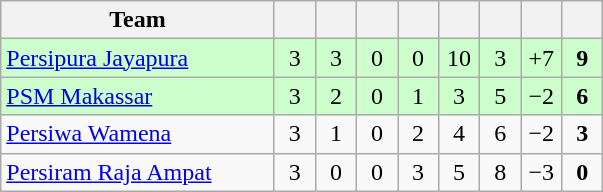<table class="wikitable" style="text-align:center">
<tr>
<th style="width:175px;">Team</th>
<th width="20"></th>
<th width="20"></th>
<th width="20"></th>
<th width="20"></th>
<th width="20"></th>
<th width="20"></th>
<th width="20"></th>
<th width="20"></th>
</tr>
<tr style="background:#cfc;">
<td align=left><a href='#'>Persipura Jayapura</a></td>
<td>3</td>
<td>3</td>
<td>0</td>
<td>0</td>
<td>10</td>
<td>3</td>
<td>+7</td>
<td><strong>9</strong></td>
</tr>
<tr style="background:#cfc;">
<td align=left><a href='#'>PSM Makassar</a></td>
<td>3</td>
<td>2</td>
<td>0</td>
<td>1</td>
<td>3</td>
<td>5</td>
<td>−2</td>
<td><strong>6</strong></td>
</tr>
<tr>
<td align=left><a href='#'>Persiwa Wamena</a></td>
<td>3</td>
<td>1</td>
<td>0</td>
<td>2</td>
<td>4</td>
<td>6</td>
<td>−2</td>
<td><strong>3</strong></td>
</tr>
<tr>
<td align=left><a href='#'>Persiram Raja Ampat</a></td>
<td>3</td>
<td>0</td>
<td>0</td>
<td>3</td>
<td>5</td>
<td>8</td>
<td>−3</td>
<td><strong>0</strong></td>
</tr>
</table>
